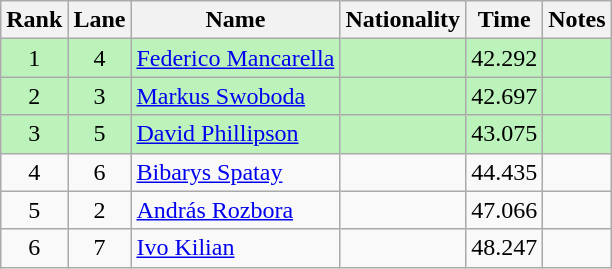<table class="wikitable" style="text-align:center;">
<tr>
<th>Rank</th>
<th>Lane</th>
<th>Name</th>
<th>Nationality</th>
<th>Time</th>
<th>Notes</th>
</tr>
<tr bgcolor=bbf3bb>
<td>1</td>
<td>4</td>
<td align=left><a href='#'>Federico Mancarella</a></td>
<td align=left></td>
<td>42.292</td>
<td></td>
</tr>
<tr bgcolor=bbf3bb>
<td>2</td>
<td>3</td>
<td align=left><a href='#'>Markus Swoboda</a></td>
<td align=left></td>
<td>42.697</td>
<td></td>
</tr>
<tr bgcolor=bbf3bb>
<td>3</td>
<td>5</td>
<td align=left><a href='#'>David Phillipson</a></td>
<td align=left></td>
<td>43.075</td>
<td></td>
</tr>
<tr>
<td>4</td>
<td>6</td>
<td align=left><a href='#'>Bibarys Spatay</a></td>
<td align=left></td>
<td>44.435</td>
<td></td>
</tr>
<tr>
<td>5</td>
<td>2</td>
<td align=left><a href='#'>András Rozbora</a></td>
<td align=left></td>
<td>47.066</td>
<td></td>
</tr>
<tr>
<td>6</td>
<td>7</td>
<td align=left><a href='#'>Ivo Kilian</a></td>
<td align=left></td>
<td>48.247</td>
<td></td>
</tr>
</table>
